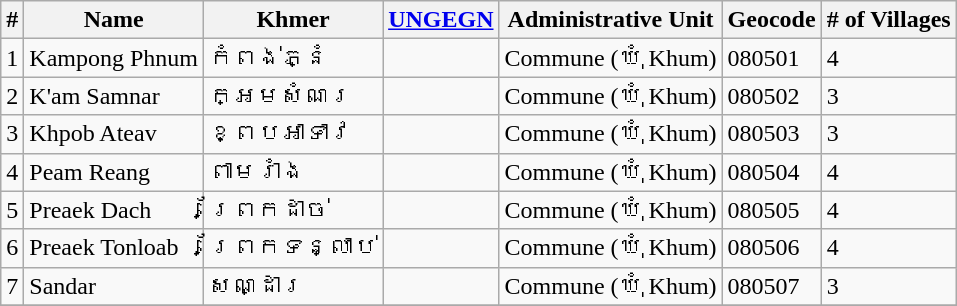<table class="wikitable sortable">
<tr>
<th>#</th>
<th>Name</th>
<th>Khmer</th>
<th><a href='#'>UNGEGN</a></th>
<th>Administrative Unit</th>
<th>Geocode</th>
<th># of Villages</th>
</tr>
<tr>
<td>1</td>
<td>Kampong Phnum</td>
<td>កំពង់ភ្នំ</td>
<td></td>
<td>Commune (ឃុំ Khum)</td>
<td>080501</td>
<td>4</td>
</tr>
<tr>
<td>2</td>
<td>K'am Samnar</td>
<td>ក្អមសំណរ</td>
<td></td>
<td>Commune (ឃុំ Khum)</td>
<td>080502</td>
<td>3</td>
</tr>
<tr>
<td>3</td>
<td>Khpob Ateav</td>
<td>ខ្ពបអាទាវ</td>
<td></td>
<td>Commune (ឃុំ Khum)</td>
<td>080503</td>
<td>3</td>
</tr>
<tr>
<td>4</td>
<td>Peam Reang</td>
<td>ពាមរាំង</td>
<td></td>
<td>Commune (ឃុំ Khum)</td>
<td>080504</td>
<td>4</td>
</tr>
<tr>
<td>5</td>
<td>Preaek Dach</td>
<td>ព្រែកដាច់</td>
<td></td>
<td>Commune (ឃុំ Khum)</td>
<td>080505</td>
<td>4</td>
</tr>
<tr>
<td>6</td>
<td>Preaek Tonloab</td>
<td>ព្រែកទន្លាប់</td>
<td></td>
<td>Commune (ឃុំ Khum)</td>
<td>080506</td>
<td>4</td>
</tr>
<tr>
<td>7</td>
<td>Sandar</td>
<td>សណ្ដារ</td>
<td></td>
<td>Commune (ឃុំ Khum)</td>
<td>080507</td>
<td>3</td>
</tr>
<tr>
</tr>
</table>
